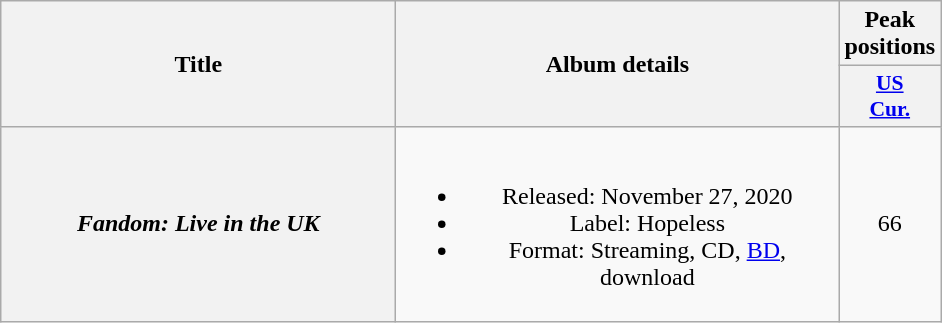<table class="wikitable plainrowheaders" style="text-align:center;">
<tr>
<th scope="col" style="width:16em;" rowspan="2">Title</th>
<th scope="col" style="width:18em;" rowspan="2">Album details</th>
<th scope="col">Peak positions</th>
</tr>
<tr>
<th scope="col" style="width:3em;font-size:90%;"><a href='#'>US<br>Cur.</a><br></th>
</tr>
<tr>
<th scope="row"><em>Fandom: Live in the UK</em></th>
<td><br><ul><li>Released: November 27, 2020</li><li>Label: Hopeless</li><li>Format: Streaming, CD, <a href='#'>BD</a>, download</li></ul></td>
<td>66</td>
</tr>
</table>
